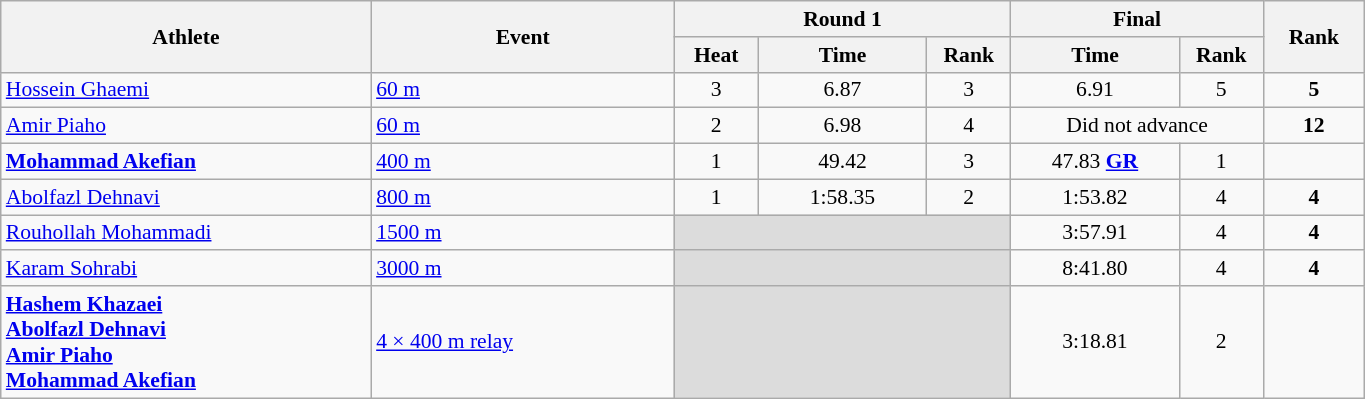<table class="wikitable" width="72%" style="text-align:center; font-size:90%">
<tr>
<th rowspan="2" width="22%">Athlete</th>
<th rowspan="2" width="18%">Event</th>
<th colspan="3" width="20%">Round 1</th>
<th colspan="2" width="15%">Final</th>
<th rowspan="2" width="6%">Rank</th>
</tr>
<tr>
<th width="5%">Heat</th>
<th width="10%">Time</th>
<th>Rank</th>
<th width="10%">Time</th>
<th>Rank</th>
</tr>
<tr>
<td align="left"><a href='#'>Hossein Ghaemi</a></td>
<td align="left"><a href='#'>60 m</a></td>
<td>3</td>
<td>6.87</td>
<td>3 <strong></strong></td>
<td>6.91</td>
<td>5</td>
<td align=center><strong>5</strong></td>
</tr>
<tr>
<td align="left"><a href='#'>Amir Piaho</a></td>
<td align="left"><a href='#'>60 m</a></td>
<td>2</td>
<td>6.98</td>
<td>4</td>
<td colspan=2 align=center>Did not advance</td>
<td align=center><strong>12</strong></td>
</tr>
<tr>
<td align="left"><strong><a href='#'>Mohammad Akefian</a></strong></td>
<td align="left"><a href='#'>400 m</a></td>
<td>1</td>
<td>49.42</td>
<td>3 <strong></strong></td>
<td>47.83 <strong><a href='#'>GR</a></strong></td>
<td>1</td>
<td align=center></td>
</tr>
<tr>
<td align="left"><a href='#'>Abolfazl Dehnavi</a></td>
<td align="left"><a href='#'>800 m</a></td>
<td>1</td>
<td>1:58.35</td>
<td>2 <strong></strong></td>
<td>1:53.82</td>
<td>4</td>
<td align=center><strong>4</strong></td>
</tr>
<tr>
<td align="left"><a href='#'>Rouhollah Mohammadi</a></td>
<td align="left"><a href='#'>1500 m</a></td>
<td colspan=3 bgcolor=#DCDCDC></td>
<td>3:57.91</td>
<td>4</td>
<td align=center><strong>4</strong></td>
</tr>
<tr>
<td align="left"><a href='#'>Karam Sohrabi</a></td>
<td align="left"><a href='#'>3000 m</a></td>
<td colspan=3 bgcolor=#DCDCDC></td>
<td>8:41.80</td>
<td>4</td>
<td align=center><strong>4</strong></td>
</tr>
<tr>
<td align="left"><strong><a href='#'>Hashem Khazaei</a><br><a href='#'>Abolfazl Dehnavi</a><br><a href='#'>Amir Piaho</a><br><a href='#'>Mohammad Akefian</a></strong></td>
<td align="left"><a href='#'>4 × 400 m relay</a></td>
<td colspan=3 bgcolor=#DCDCDC></td>
<td>3:18.81</td>
<td>2</td>
<td align=center></td>
</tr>
</table>
